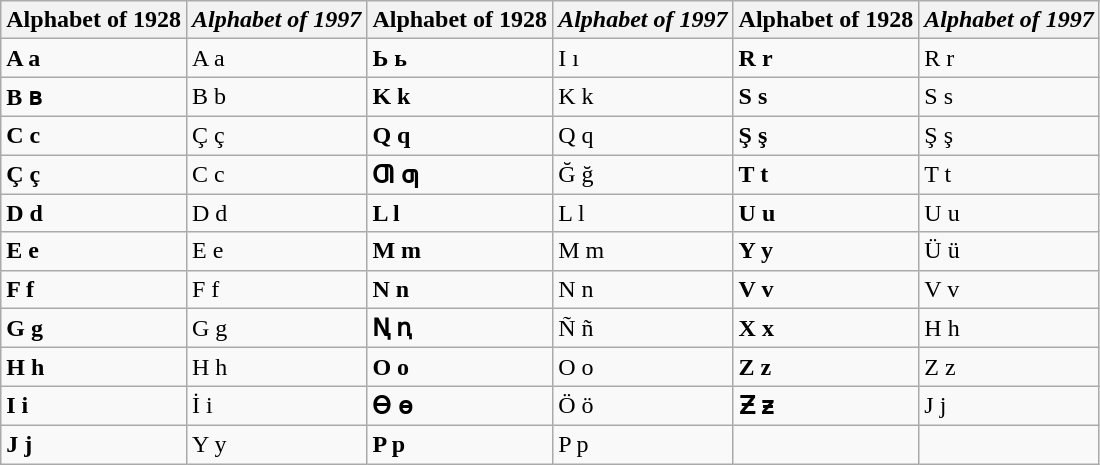<table class="wikitable">
<tr>
<th><strong>Alphabet of 1928</strong></th>
<th><strong><em>Alphabet of 1997</em></strong></th>
<th><strong>Alphabet of 1928</strong></th>
<th><strong><em>Alphabet of 1997</em></strong></th>
<th><strong>Alphabet of 1928</strong></th>
<th><strong><em>Alphabet of 1997</em></strong></th>
</tr>
<tr>
<td><strong>A a</strong></td>
<td>A a</td>
<td><strong>Ь ь</strong></td>
<td>I ı</td>
<td><strong>R r</strong></td>
<td>R r</td>
</tr>
<tr>
<td><strong>B ʙ</strong></td>
<td>B b</td>
<td><strong>K k</strong></td>
<td>K k</td>
<td><strong>S s</strong></td>
<td>S s</td>
</tr>
<tr>
<td><strong>C c</strong></td>
<td>Ç ç</td>
<td><strong>Q q</strong></td>
<td>Q q</td>
<td><strong>Ş ş</strong></td>
<td>Ş ş</td>
</tr>
<tr>
<td><strong>Ç ç</strong></td>
<td>C c</td>
<td><strong>Ƣ ƣ</strong></td>
<td>Ğ ğ</td>
<td><strong>T t</strong></td>
<td>T t</td>
</tr>
<tr>
<td><strong>D d</strong></td>
<td>D d</td>
<td><strong>L l</strong></td>
<td>L l</td>
<td><strong>U u</strong></td>
<td>U u</td>
</tr>
<tr>
<td><strong>E e</strong></td>
<td>E e</td>
<td><strong>M m</strong></td>
<td>M m</td>
<td><strong>Y y</strong></td>
<td>Ü ü</td>
</tr>
<tr>
<td><strong>F f</strong></td>
<td>F f</td>
<td><strong>N n</strong></td>
<td>N n</td>
<td><strong>V v</strong></td>
<td>V v</td>
</tr>
<tr>
<td><strong>G g</strong></td>
<td>G g</td>
<td><strong>Ꞑ ꞑ</strong></td>
<td>Ñ ñ</td>
<td><strong>X x</strong></td>
<td>H h</td>
</tr>
<tr>
<td><strong>H h</strong></td>
<td>H h</td>
<td><strong>O o</strong></td>
<td>O o</td>
<td><strong>Z z</strong></td>
<td>Z z</td>
</tr>
<tr>
<td><strong>I i</strong></td>
<td>İ i</td>
<td><strong>Ɵ ɵ</strong></td>
<td>Ö ö</td>
<td><strong>Ƶ ƶ</strong></td>
<td>J j</td>
</tr>
<tr>
<td><strong>J j</strong></td>
<td>Y y</td>
<td><strong>P p</strong></td>
<td>P p</td>
<td></td>
<td></td>
</tr>
</table>
